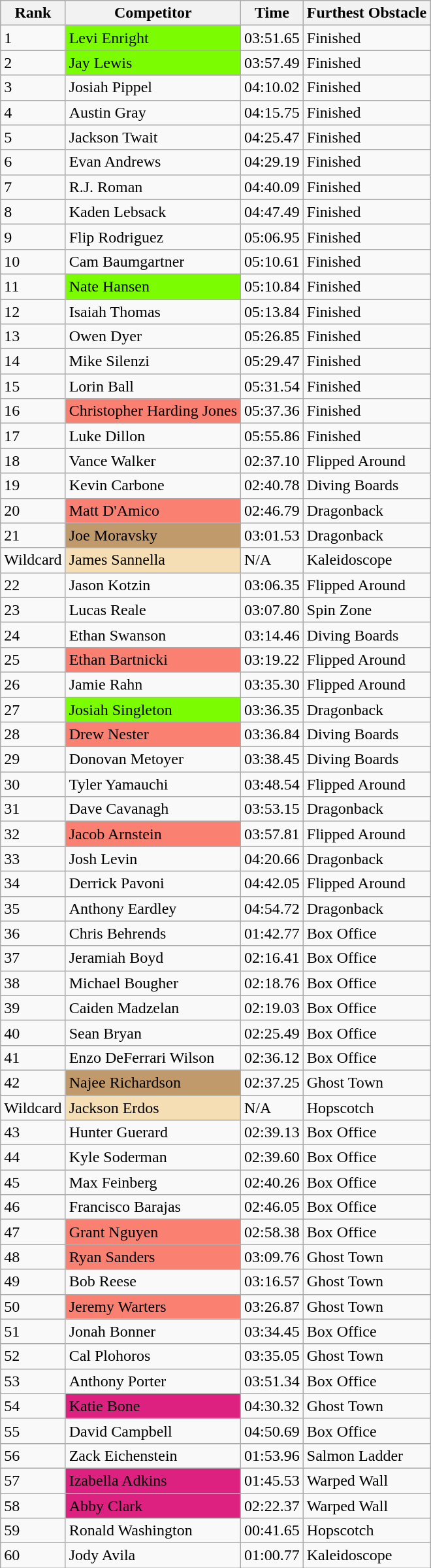<table class="wikitable sortable mw-collapsible mw-collapsed">
<tr>
<th>Rank</th>
<th>Competitor</th>
<th>Time</th>
<th>Furthest Obstacle</th>
</tr>
<tr>
<td>1</td>
<td style="background-color:#7CFC00">Levi Enright</td>
<td>03:51.65</td>
<td>Finished</td>
</tr>
<tr>
<td>2</td>
<td style="background-color:#7CFC00">Jay Lewis</td>
<td>03:57.49</td>
<td>Finished</td>
</tr>
<tr>
<td>3</td>
<td>Josiah Pippel</td>
<td>04:10.02</td>
<td>Finished</td>
</tr>
<tr>
<td>4</td>
<td>Austin Gray</td>
<td>04:15.75</td>
<td>Finished</td>
</tr>
<tr>
<td>5</td>
<td>Jackson Twait</td>
<td>04:25.47</td>
<td>Finished</td>
</tr>
<tr>
<td>6</td>
<td>Evan Andrews</td>
<td>04:29.19</td>
<td>Finished</td>
</tr>
<tr>
<td>7</td>
<td>R.J. Roman</td>
<td>04:40.09</td>
<td>Finished</td>
</tr>
<tr>
<td>8</td>
<td>Kaden Lebsack</td>
<td>04:47.49</td>
<td>Finished</td>
</tr>
<tr>
<td>9</td>
<td>Flip Rodriguez</td>
<td>05:06.95</td>
<td>Finished</td>
</tr>
<tr>
<td>10</td>
<td>Cam Baumgartner</td>
<td>05:10.61</td>
<td>Finished</td>
</tr>
<tr>
<td>11</td>
<td style="background-color:#7CFC00">Nate Hansen</td>
<td>05:10.84</td>
<td>Finished</td>
</tr>
<tr>
<td>12</td>
<td>Isaiah Thomas</td>
<td>05:13.84</td>
<td>Finished</td>
</tr>
<tr>
<td>13</td>
<td>Owen Dyer</td>
<td>05:26.85</td>
<td>Finished</td>
</tr>
<tr>
<td>14</td>
<td>Mike Silenzi</td>
<td>05:29.47</td>
<td>Finished</td>
</tr>
<tr>
<td>15</td>
<td>Lorin Ball</td>
<td>05:31.54</td>
<td>Finished</td>
</tr>
<tr>
<td>16</td>
<td style="background-color:#FA8072">Christopher Harding Jones</td>
<td>05:37.36</td>
<td>Finished</td>
</tr>
<tr>
<td>17</td>
<td>Luke Dillon</td>
<td>05:55.86</td>
<td>Finished</td>
</tr>
<tr>
<td>18</td>
<td>Vance Walker</td>
<td>02:37.10</td>
<td>Flipped Around</td>
</tr>
<tr>
<td>19</td>
<td>Kevin Carbone</td>
<td>02:40.78</td>
<td>Diving Boards</td>
</tr>
<tr>
<td>20</td>
<td style="background-color:#FA8072">Matt D'Amico</td>
<td>02:46.79</td>
<td>Dragonback</td>
</tr>
<tr>
<td>21</td>
<td style="background-color:#C19A6B">Joe Moravsky</td>
<td>03:01.53</td>
<td>Dragonback</td>
</tr>
<tr>
<td>Wildcard</td>
<td style="background-color:#F5DEB3">James Sannella</td>
<td>N/A</td>
<td>Kaleidoscope</td>
</tr>
<tr>
<td>22</td>
<td>Jason Kotzin</td>
<td>03:06.35</td>
<td>Flipped Around</td>
</tr>
<tr>
<td>23</td>
<td>Lucas Reale</td>
<td>03:07.80</td>
<td>Spin Zone</td>
</tr>
<tr>
<td>24</td>
<td>Ethan Swanson</td>
<td>03:14.46</td>
<td>Diving Boards</td>
</tr>
<tr>
<td>25</td>
<td style="background-color:#FA8072">Ethan Bartnicki</td>
<td>03:19.22</td>
<td>Flipped Around</td>
</tr>
<tr>
<td>26</td>
<td>Jamie Rahn</td>
<td>03:35.30</td>
<td>Flipped Around</td>
</tr>
<tr>
<td>27</td>
<td style="background-color:#7CFC00">Josiah Singleton</td>
<td>03:36.35</td>
<td>Dragonback</td>
</tr>
<tr>
<td>28</td>
<td style="background-color:#FA8072">Drew Nester</td>
<td>03:36.84</td>
<td>Diving Boards</td>
</tr>
<tr>
<td>29</td>
<td>Donovan Metoyer</td>
<td>03:38.45</td>
<td>Diving Boards</td>
</tr>
<tr>
<td>30</td>
<td>Tyler Yamauchi</td>
<td>03:48.54</td>
<td>Flipped Around</td>
</tr>
<tr>
<td>31</td>
<td>Dave Cavanagh</td>
<td>03:53.15</td>
<td>Dragonback</td>
</tr>
<tr>
<td>32</td>
<td style="background-color:#FA8072">Jacob Arnstein</td>
<td>03:57.81</td>
<td>Flipped Around</td>
</tr>
<tr>
<td>33</td>
<td>Josh Levin</td>
<td>04:20.66</td>
<td>Dragonback</td>
</tr>
<tr>
<td>34</td>
<td>Derrick Pavoni</td>
<td>04:42.05</td>
<td>Flipped Around</td>
</tr>
<tr>
<td>35</td>
<td>Anthony Eardley</td>
<td>04:54.72</td>
<td>Dragonback</td>
</tr>
<tr>
<td>36</td>
<td>Chris Behrends</td>
<td>01:42.77</td>
<td>Box Office</td>
</tr>
<tr>
<td>37</td>
<td>Jeramiah Boyd</td>
<td>02:16.41</td>
<td>Box Office</td>
</tr>
<tr>
<td>38</td>
<td>Michael Bougher</td>
<td>02:18.76</td>
<td>Box Office</td>
</tr>
<tr>
<td>39</td>
<td>Caiden Madzelan</td>
<td>02:19.03</td>
<td>Box Office</td>
</tr>
<tr>
<td>40</td>
<td>Sean Bryan</td>
<td>02:25.49</td>
<td>Box Office</td>
</tr>
<tr>
<td>41</td>
<td>Enzo DeFerrari Wilson</td>
<td>02:36.12</td>
<td>Box Office</td>
</tr>
<tr>
<td>42</td>
<td style="background-color:#C19A6B">Najee Richardson</td>
<td>02:37.25</td>
<td>Ghost Town</td>
</tr>
<tr>
<td>Wildcard</td>
<td style="background-color:#F5DEB3">Jackson Erdos</td>
<td>N/A</td>
<td>Hopscotch</td>
</tr>
<tr>
<td>43</td>
<td>Hunter Guerard</td>
<td>02:39.13</td>
<td>Box Office</td>
</tr>
<tr>
<td>44</td>
<td>Kyle Soderman</td>
<td>02:39.60</td>
<td>Box Office</td>
</tr>
<tr>
<td>45</td>
<td>Max Feinberg</td>
<td>02:40.26</td>
<td>Box Office</td>
</tr>
<tr>
<td>46</td>
<td>Francisco Barajas</td>
<td>02:46.05</td>
<td>Box Office</td>
</tr>
<tr>
<td>47</td>
<td style="background-color:#FA8072">Grant Nguyen</td>
<td>02:58.38</td>
<td>Box Office</td>
</tr>
<tr>
<td>48</td>
<td style="background-color:#FA8072">Ryan Sanders</td>
<td>03:09.76</td>
<td>Ghost Town</td>
</tr>
<tr>
<td>49</td>
<td>Bob Reese</td>
<td>03:16.57</td>
<td>Ghost Town</td>
</tr>
<tr>
<td>50</td>
<td style="background-color:#FA8072">Jeremy Warters</td>
<td>03:26.87</td>
<td>Ghost Town</td>
</tr>
<tr>
<td>51</td>
<td>Jonah Bonner</td>
<td>03:34.45</td>
<td>Box Office</td>
</tr>
<tr>
<td>52</td>
<td>Cal Plohoros</td>
<td>03:35.05</td>
<td>Ghost Town</td>
</tr>
<tr>
<td>53</td>
<td>Anthony Porter</td>
<td>03:51.34</td>
<td>Box Office</td>
</tr>
<tr>
<td>54</td>
<td style="background-color:#DD2181">Katie Bone</td>
<td>04:30.32</td>
<td>Ghost Town</td>
</tr>
<tr>
<td>55</td>
<td>David Campbell</td>
<td>04:50.69</td>
<td>Box Office</td>
</tr>
<tr>
<td>56</td>
<td>Zack Eichenstein</td>
<td>01:53.96</td>
<td>Salmon Ladder</td>
</tr>
<tr>
<td>57</td>
<td style="background-color:#DD2181">Izabella Adkins</td>
<td>01:45.53</td>
<td>Warped Wall</td>
</tr>
<tr>
<td>58</td>
<td style="background-color:#DD2181">Abby Clark</td>
<td>02:22.37</td>
<td>Warped Wall</td>
</tr>
<tr>
<td>59</td>
<td>Ronald Washington</td>
<td>00:41.65</td>
<td>Hopscotch</td>
</tr>
<tr>
<td>60</td>
<td>Jody Avila</td>
<td>01:00.77</td>
<td>Kaleidoscope</td>
</tr>
</table>
